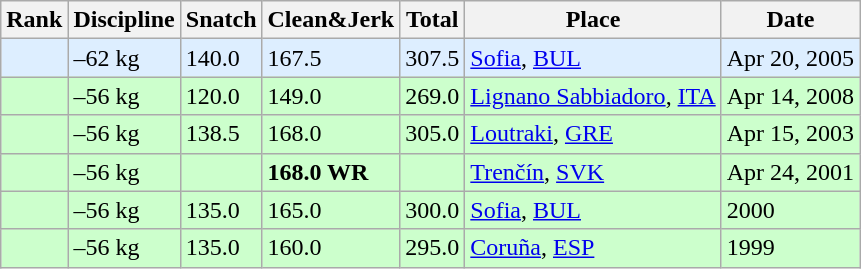<table class="wikitable">
<tr>
<th>Rank</th>
<th>Discipline</th>
<th>Snatch</th>
<th>Clean&Jerk</th>
<th>Total</th>
<th>Place</th>
<th>Date</th>
</tr>
<tr bgcolor=#DDEEFF>
<td></td>
<td>–62 kg</td>
<td>140.0</td>
<td>167.5</td>
<td>307.5</td>
<td><a href='#'>Sofia</a>, <a href='#'>BUL</a></td>
<td>Apr 20, 2005</td>
</tr>
<tr bgcolor=#CCFFCC>
<td></td>
<td>–56 kg</td>
<td>120.0</td>
<td>149.0</td>
<td>269.0</td>
<td><a href='#'>Lignano Sabbiadoro</a>, <a href='#'>ITA</a></td>
<td>Apr 14, 2008</td>
</tr>
<tr bgcolor=#CCFFCC>
<td></td>
<td>–56 kg</td>
<td>138.5</td>
<td>168.0</td>
<td>305.0</td>
<td><a href='#'>Loutraki</a>, <a href='#'>GRE</a></td>
<td>Apr 15, 2003</td>
</tr>
<tr bgcolor=#CCFFCC>
<td></td>
<td>–56 kg</td>
<td></td>
<td><strong>168.0 WR</strong></td>
<td></td>
<td><a href='#'>Trenčín</a>, <a href='#'>SVK</a></td>
<td>Apr 24, 2001</td>
</tr>
<tr bgcolor=#CCFFCC>
<td></td>
<td>–56 kg</td>
<td>135.0</td>
<td>165.0</td>
<td>300.0</td>
<td><a href='#'>Sofia</a>, <a href='#'>BUL</a></td>
<td>2000</td>
</tr>
<tr bgcolor=#CCFFCC>
<td></td>
<td>–56 kg</td>
<td>135.0</td>
<td>160.0</td>
<td>295.0</td>
<td><a href='#'>Coruña</a>, <a href='#'>ESP</a></td>
<td>1999</td>
</tr>
</table>
